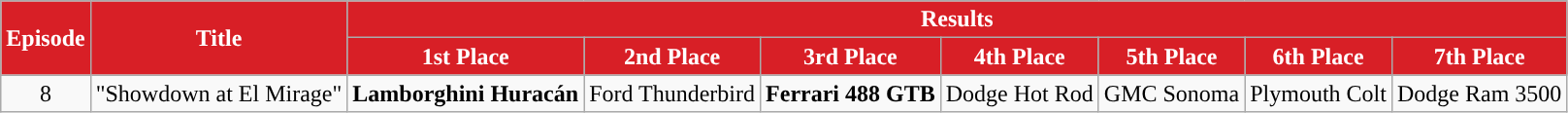<table class="wikitable">
<tr>
<th rowspan="2" ! style="background:#D81F26; color:#FFFFFF">Episode</th>
<th rowspan="2" ! style="background:#D81F26; color:#FFFFFF">Title</th>
<th colspan="7" ! style="background:#D81F26; color:#FFFFFF">Results</th>
</tr>
<tr>
<th style="background:#D81F26; color:#FFFFFF">1st Place</th>
<th style="background:#D81F26; color:#FFFFFF">2nd Place</th>
<th style="background:#D81F26; color:#FFFFFF">3rd Place</th>
<th style="background:#D81F26; color:#FFFFFF">4th Place</th>
<th style="background:#D81F26; color:#FFFFFF">5th Place</th>
<th style="background:#D81F26; color:#FFFFFF">6th Place</th>
<th style="background:#D81F26; color:#FFFFFF">7th Place</th>
</tr>
<tr>
<td style="text-align:center">8</td>
<td>"Showdown at El Mirage"</td>
<td><strong>Lamborghini Huracán</strong></td>
<td>Ford Thunderbird</td>
<td><strong>Ferrari 488 GTB</strong></td>
<td>Dodge Hot Rod</td>
<td>GMC Sonoma</td>
<td>Plymouth Colt</td>
<td>Dodge Ram 3500</td>
</tr>
</table>
